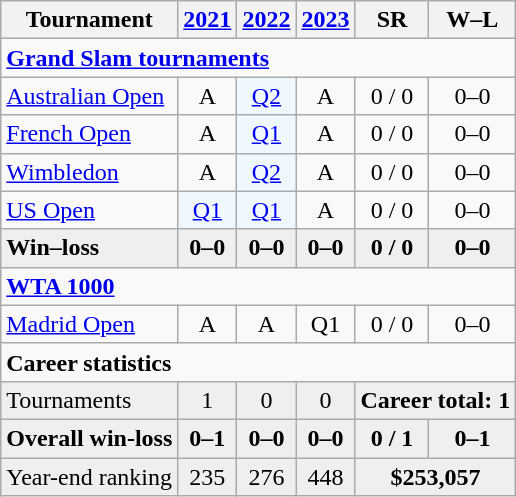<table class="wikitable" style="text-align:center">
<tr>
<th>Tournament</th>
<th><a href='#'>2021</a></th>
<th><a href='#'>2022</a></th>
<th><a href='#'>2023</a></th>
<th>SR</th>
<th>W–L</th>
</tr>
<tr>
<td colspan="7" align=left><strong><a href='#'>Grand Slam tournaments</a></strong></td>
</tr>
<tr>
<td align="left"><a href='#'>Australian Open</a></td>
<td>A</td>
<td bgcolor="f0f8ff"><a href='#'>Q2</a></td>
<td>A</td>
<td>0 / 0</td>
<td>0–0</td>
</tr>
<tr>
<td align="left"><a href='#'>French Open</a></td>
<td>A</td>
<td bgcolor="f0f8ff"><a href='#'>Q1</a></td>
<td>A</td>
<td>0 / 0</td>
<td>0–0</td>
</tr>
<tr>
<td align="left"><a href='#'>Wimbledon</a></td>
<td>A</td>
<td bgcolor="f0f8ff"><a href='#'>Q2</a></td>
<td>A</td>
<td>0 / 0</td>
<td>0–0</td>
</tr>
<tr>
<td align="left"><a href='#'>US Open</a></td>
<td bgcolor="f0f8ff"><a href='#'>Q1</a></td>
<td bgcolor="f0f8ff"><a href='#'>Q1</a></td>
<td>A</td>
<td>0 / 0</td>
<td>0–0</td>
</tr>
<tr style="background:#efefef;font-weight:bold">
<td align="left">Win–loss</td>
<td>0–0</td>
<td>0–0</td>
<td>0–0</td>
<td>0 / 0</td>
<td>0–0</td>
</tr>
<tr>
<td colspan="7" align=left><strong><a href='#'>WTA 1000</a></strong></td>
</tr>
<tr>
<td align=left><a href='#'>Madrid Open</a></td>
<td>A</td>
<td>A</td>
<td>Q1</td>
<td>0 / 0</td>
<td>0–0</td>
</tr>
<tr>
<td colspan="7" align=left><strong>Career statistics</strong></td>
</tr>
<tr bgcolor=efefef>
<td align=left>Tournaments</td>
<td>1</td>
<td>0</td>
<td>0</td>
<td colspan="3"><strong>Career total: 1</strong></td>
</tr>
<tr style="background:#efefef;font-weight:bold">
<td align=left>Overall win-loss</td>
<td>0–1</td>
<td>0–0</td>
<td>0–0</td>
<td>0 / 1</td>
<td>0–1</td>
</tr>
<tr bgcolor=efefef>
<td align=left>Year-end ranking</td>
<td>235</td>
<td>276</td>
<td>448</td>
<td colspan="3"><strong>$253,057</strong></td>
</tr>
</table>
